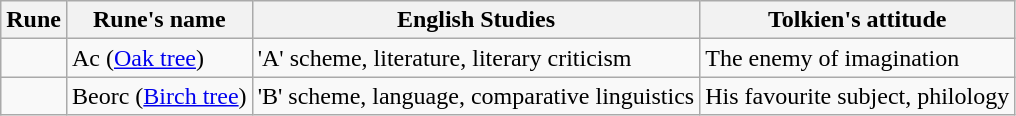<table class="wikitable">
<tr>
<th>Rune</th>
<th>Rune's name</th>
<th>English Studies</th>
<th>Tolkien's attitude</th>
</tr>
<tr>
<td></td>
<td>Ac (<a href='#'>Oak tree</a>)</td>
<td>'A' scheme, literature, literary criticism</td>
<td>The enemy of imagination</td>
</tr>
<tr>
<td></td>
<td>Beorc (<a href='#'>Birch tree</a>)</td>
<td>'B' scheme, language, comparative linguistics</td>
<td>His favourite subject, philology</td>
</tr>
</table>
